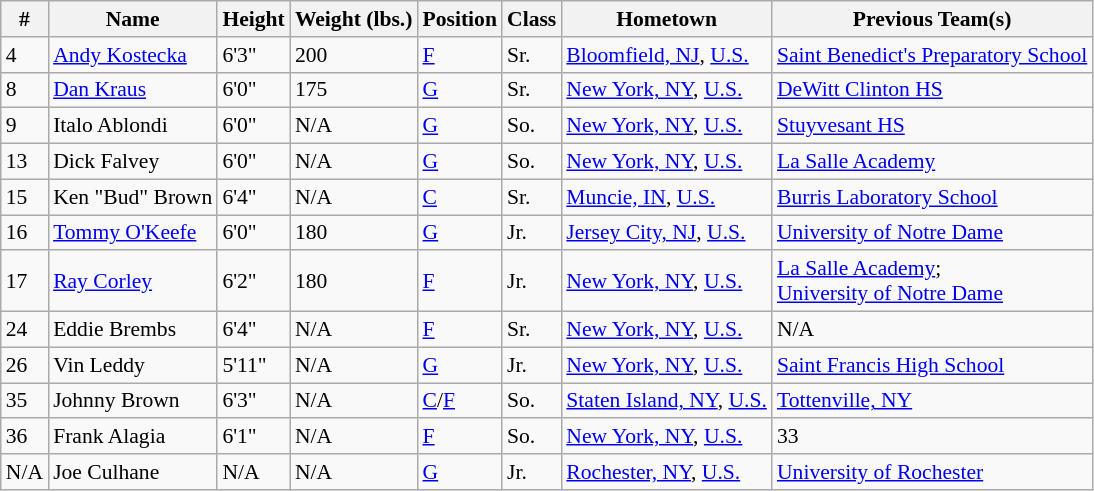<table class="wikitable" style="font-size: 90%">
<tr>
<th>#</th>
<th>Name</th>
<th>Height</th>
<th>Weight (lbs.)</th>
<th>Position</th>
<th>Class</th>
<th>Hometown</th>
<th>Previous Team(s)</th>
</tr>
<tr>
<td>4</td>
<td><a href='#'>Andy Kostecka</a></td>
<td>6'3"</td>
<td>200</td>
<td><a href='#'>F</a></td>
<td>Sr.</td>
<td><a href='#'>Bloomfield, NJ</a>, <a href='#'>U.S.</a></td>
<td><a href='#'>Saint Benedict's Preparatory School</a></td>
</tr>
<tr>
<td>8</td>
<td><a href='#'>Dan Kraus</a></td>
<td>6'0"</td>
<td>175</td>
<td><a href='#'>G</a></td>
<td>Sr.</td>
<td><a href='#'>New York, NY</a>, <a href='#'>U.S.</a></td>
<td><a href='#'>DeWitt Clinton HS</a></td>
</tr>
<tr>
<td>9</td>
<td>Italo Ablondi</td>
<td>6'0"</td>
<td>N/A</td>
<td><a href='#'>G</a></td>
<td>So.</td>
<td><a href='#'>New York, NY</a>, <a href='#'>U.S.</a></td>
<td><a href='#'>Stuyvesant HS</a></td>
</tr>
<tr>
<td>13</td>
<td>Dick Falvey</td>
<td>6'0"</td>
<td>N/A</td>
<td><a href='#'>G</a></td>
<td>So.</td>
<td><a href='#'>New York, NY</a>, <a href='#'>U.S.</a></td>
<td><a href='#'>La Salle Academy</a></td>
</tr>
<tr>
<td>15</td>
<td>Ken "Bud" Brown</td>
<td>6'4"</td>
<td>N/A</td>
<td><a href='#'>C</a></td>
<td>Sr.</td>
<td><a href='#'>Muncie, IN</a>, <a href='#'>U.S.</a></td>
<td><a href='#'>Burris Laboratory School</a></td>
</tr>
<tr>
<td>16</td>
<td><a href='#'>Tommy O'Keefe</a></td>
<td>6'0"</td>
<td>180</td>
<td><a href='#'>G</a></td>
<td>Jr.</td>
<td><a href='#'>Jersey City, NJ</a>, <a href='#'>U.S.</a></td>
<td><a href='#'>University of Notre Dame</a></td>
</tr>
<tr>
<td>17</td>
<td><a href='#'>Ray Corley</a></td>
<td>6'2"</td>
<td>180</td>
<td><a href='#'>F</a></td>
<td>Jr.</td>
<td><a href='#'>New York, NY</a>, <a href='#'>U.S.</a></td>
<td><a href='#'>La Salle Academy</a>;<br><a href='#'>University of Notre Dame</a></td>
</tr>
<tr>
<td>24</td>
<td>Eddie Brembs</td>
<td>6'4"</td>
<td>N/A</td>
<td><a href='#'>F</a></td>
<td>Sr.</td>
<td><a href='#'>New York, NY</a>, <a href='#'>U.S.</a></td>
<td>N/A</td>
</tr>
<tr>
<td>26</td>
<td>Vin Leddy</td>
<td>5'11"</td>
<td>N/A</td>
<td><a href='#'>G</a></td>
<td>Jr.</td>
<td><a href='#'>New York, NY</a>, <a href='#'>U.S.</a></td>
<td><a href='#'>Saint Francis High School</a></td>
</tr>
<tr>
<td>35</td>
<td>Johnny Brown</td>
<td>6'3"</td>
<td>N/A</td>
<td><a href='#'>C</a>/<a href='#'>F</a></td>
<td>So.</td>
<td><a href='#'>Staten Island, NY</a>, <a href='#'>U.S.</a></td>
<td><a href='#'>Tottenville, NY</a></td>
</tr>
<tr>
<td>36</td>
<td>Frank Alagia</td>
<td>6'1"</td>
<td>N/A</td>
<td><a href='#'>F</a></td>
<td>So.</td>
<td><a href='#'>New York, NY</a>, <a href='#'>U.S.</a></td>
<td>33</td>
</tr>
<tr>
<td>N/A</td>
<td>Joe Culhane</td>
<td>N/A</td>
<td>N/A</td>
<td><a href='#'>G</a></td>
<td>Jr.</td>
<td><a href='#'>Rochester, NY</a>, <a href='#'>U.S.</a></td>
<td><a href='#'>University of Rochester</a></td>
</tr>
</table>
